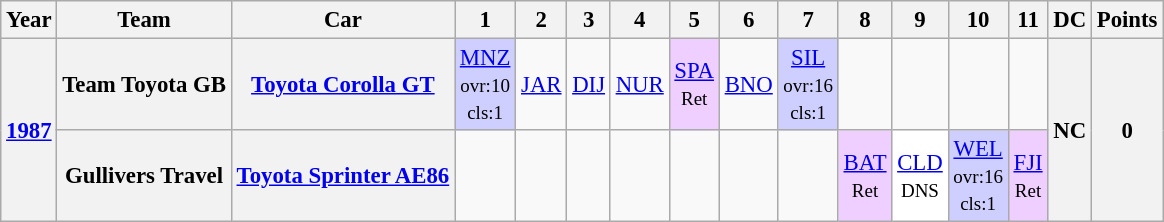<table class="wikitable" style="text-align:center; font-size:95%">
<tr>
<th>Year</th>
<th>Team</th>
<th>Car</th>
<th>1</th>
<th>2</th>
<th>3</th>
<th>4</th>
<th>5</th>
<th>6</th>
<th>7</th>
<th>8</th>
<th>9</th>
<th>10</th>
<th>11</th>
<th>DC</th>
<th>Points</th>
</tr>
<tr>
<th rowspan=2><a href='#'>1987</a></th>
<th> Team Toyota GB</th>
<th><a href='#'>Toyota Corolla GT</a></th>
<td style="background:#cfcfff;"><a href='#'>MNZ</a><br><small>ovr:10<br>cls:1</small></td>
<td><a href='#'>JAR</a></td>
<td><a href='#'>DIJ</a></td>
<td><a href='#'>NUR</a></td>
<td style="background:#efcfff;"><a href='#'>SPA</a><br><small>Ret</small></td>
<td><a href='#'>BNO</a></td>
<td style="background:#cfcfff;"><a href='#'>SIL</a><br><small>ovr:16<br>cls:1</small></td>
<td></td>
<td></td>
<td></td>
<td></td>
<th rowspan=2>NC</th>
<th rowspan=2>0</th>
</tr>
<tr>
<th> Gullivers Travel</th>
<th><a href='#'>Toyota Sprinter AE86</a></th>
<td></td>
<td></td>
<td></td>
<td></td>
<td></td>
<td></td>
<td></td>
<td style="background:#efcfff;"><a href='#'>BAT</a><br><small>Ret</small></td>
<td style="background:#ffffff;"><a href='#'>CLD</a><br><small>DNS</small></td>
<td style="background:#cfcfff;"><a href='#'>WEL</a><br><small>ovr:16<br>cls:1</small></td>
<td style="background:#efcfff;"><a href='#'>FJI</a><br><small>Ret</small></td>
</tr>
</table>
